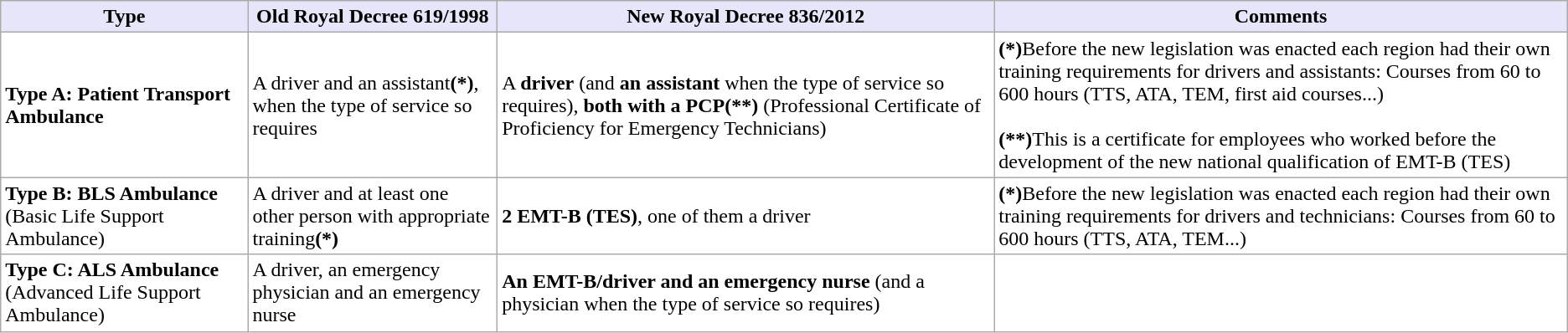<table border="0" style="background:#fff;" class="sortable wikitable">
<tr>
<th style="background:Lavender; color:Black;">Type</th>
<th style="background:Lavender; color:Black;">Old Royal Decree 619/1998</th>
<th style="background:Lavender; color:Black;">New Royal Decree 836/2012</th>
<th style="background:Lavender; color:Black;">Comments</th>
</tr>
<tr>
<td><strong>Type A: Patient Transport Ambulance</strong></td>
<td>A driver and an assistant<strong>(*)</strong>, when the type of service so requires</td>
<td>A <strong>driver</strong> (and <strong>an assistant</strong> when the type of service so requires), <strong>both with a PCP(**)</strong> (Professional Certificate of Proficiency for Emergency Technicians)</td>
<td><strong>(*)</strong>Before the new legislation was enacted each region had their own training requirements for drivers and assistants: Courses from 60 to 600 hours (TTS, ATA, TEM, first aid courses...)<br><br><strong>(**)</strong>This is a certificate for employees who worked before the development of the new national qualification of EMT-B (TES)</td>
</tr>
<tr>
<td><strong>Type B: BLS Ambulance</strong> (Basic Life Support Ambulance)</td>
<td>A driver and at least one other person with appropriate training<strong>(*)</strong></td>
<td><strong>2 EMT-B (TES)</strong>, one of them a driver</td>
<td><strong>(*)</strong>Before the new legislation was enacted each region had their own training requirements for drivers and technicians: Courses from 60 to 600 hours (TTS, ATA, TEM...)</td>
</tr>
<tr>
<td><strong>Type C: ALS Ambulance</strong> (Advanced Life Support Ambulance)</td>
<td>A driver, an emergency physician and an emergency nurse</td>
<td><strong>An EMT-B/driver and an emergency nurse</strong> (and a physician when the type of service so requires)</td>
<td></td>
</tr>
</table>
